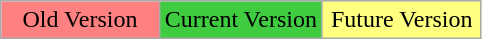<table class="wikitable">
<tr>
<td style="white-space:nowrap;background-color:#FF8080;" width="33%" align="center">Old Version</td>
<td style="white-space:nowrap;background-color:#40CC40;" width="34%" align="center">Current Version</td>
<td style="white-space:nowrap;background-color:#FFFF80;" width="33%" align="center">Future Version</td>
</tr>
</table>
